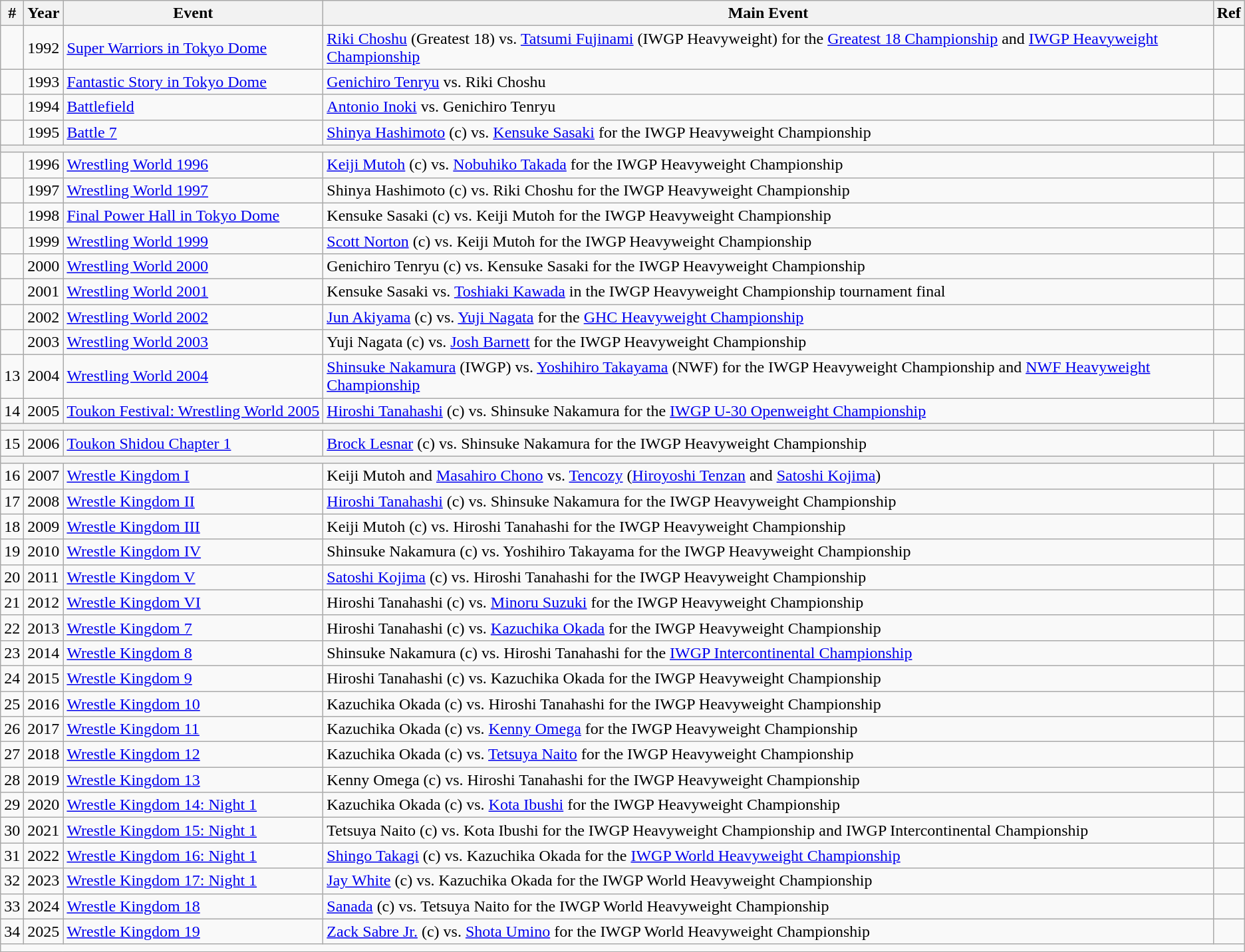<table class="wikitable sortable" align="center">
<tr>
<th>#</th>
<th>Year</th>
<th>Event</th>
<th>Main Event</th>
<th>Ref</th>
</tr>
<tr>
<td></td>
<td>1992</td>
<td><a href='#'>Super Warriors in Tokyo Dome</a></td>
<td align="left"><a href='#'>Riki Choshu</a> (Greatest 18) vs. <a href='#'>Tatsumi Fujinami</a> (IWGP Heavyweight) for the <a href='#'>Greatest 18 Championship</a> and <a href='#'>IWGP Heavyweight Championship</a></td>
<td></td>
</tr>
<tr>
<td></td>
<td>1993</td>
<td><a href='#'>Fantastic Story in Tokyo Dome</a></td>
<td align="left"><a href='#'>Genichiro Tenryu</a> vs. Riki Choshu</td>
<td></td>
</tr>
<tr>
<td></td>
<td>1994</td>
<td><a href='#'>Battlefield</a></td>
<td align="left"><a href='#'>Antonio Inoki</a> vs. Genichiro Tenryu</td>
<td></td>
</tr>
<tr>
<td></td>
<td>1995</td>
<td><a href='#'>Battle 7</a></td>
<td align="left"><a href='#'>Shinya Hashimoto</a> (c) vs. <a href='#'>Kensuke Sasaki</a> for the IWGP Heavyweight Championship</td>
<td></td>
</tr>
<tr>
<th colspan="5"></th>
</tr>
<tr>
<td></td>
<td>1996</td>
<td><a href='#'>Wrestling World 1996</a></td>
<td align="left"><a href='#'>Keiji Mutoh</a> (c) vs. <a href='#'>Nobuhiko Takada</a> for the IWGP Heavyweight Championship</td>
<td></td>
</tr>
<tr>
<td></td>
<td>1997</td>
<td><a href='#'>Wrestling World 1997</a></td>
<td align="left">Shinya Hashimoto (c) vs. Riki Choshu for the IWGP Heavyweight Championship</td>
<td></td>
</tr>
<tr>
<td></td>
<td>1998</td>
<td><a href='#'>Final Power Hall in Tokyo Dome</a></td>
<td align="left">Kensuke Sasaki (c) vs. Keiji Mutoh for the IWGP Heavyweight Championship</td>
<td></td>
</tr>
<tr>
<td></td>
<td>1999</td>
<td><a href='#'>Wrestling World 1999</a></td>
<td align="left"><a href='#'>Scott Norton</a> (c) vs. Keiji Mutoh for the IWGP Heavyweight Championship</td>
<td></td>
</tr>
<tr>
<td></td>
<td>2000</td>
<td><a href='#'>Wrestling World 2000</a></td>
<td align="left">Genichiro Tenryu (c) vs. Kensuke Sasaki for the IWGP Heavyweight Championship</td>
<td></td>
</tr>
<tr>
<td></td>
<td>2001</td>
<td><a href='#'>Wrestling World 2001</a></td>
<td align="left">Kensuke Sasaki vs. <a href='#'>Toshiaki Kawada</a> in the IWGP Heavyweight Championship tournament final</td>
<td></td>
</tr>
<tr>
<td></td>
<td>2002</td>
<td><a href='#'>Wrestling World 2002</a></td>
<td align="left"><a href='#'>Jun Akiyama</a> (c) vs. <a href='#'>Yuji Nagata</a> for the <a href='#'>GHC Heavyweight Championship</a></td>
<td></td>
</tr>
<tr>
<td></td>
<td>2003</td>
<td><a href='#'>Wrestling World 2003</a></td>
<td align="left">Yuji Nagata (c) vs. <a href='#'>Josh Barnett</a> for the IWGP Heavyweight Championship</td>
<td></td>
</tr>
<tr>
<td>13</td>
<td>2004</td>
<td><a href='#'>Wrestling World 2004</a></td>
<td align="left"><a href='#'>Shinsuke Nakamura</a> (IWGP) vs. <a href='#'>Yoshihiro Takayama</a> (NWF) for the IWGP Heavyweight Championship and <a href='#'>NWF Heavyweight Championship</a></td>
<td></td>
</tr>
<tr>
<td>14</td>
<td>2005</td>
<td style="white-space:nowrap;"><a href='#'>Toukon Festival: Wrestling World 2005</a></td>
<td align="left"><a href='#'>Hiroshi Tanahashi</a> (c) vs. Shinsuke Nakamura for the <a href='#'>IWGP U-30 Openweight Championship</a></td>
<td></td>
</tr>
<tr>
<th colspan="5"></th>
</tr>
<tr>
<td>15</td>
<td>2006</td>
<td><a href='#'>Toukon Shidou Chapter 1</a></td>
<td align="left"><a href='#'>Brock Lesnar</a> (c) vs. Shinsuke Nakamura for the IWGP Heavyweight Championship</td>
<td></td>
</tr>
<tr>
<th colspan="5"></th>
</tr>
<tr>
<td>16</td>
<td>2007</td>
<td><a href='#'>Wrestle Kingdom I</a></td>
<td align="left">Keiji Mutoh and <a href='#'>Masahiro Chono</a> vs. <a href='#'>Tencozy</a> (<a href='#'>Hiroyoshi Tenzan</a> and <a href='#'>Satoshi Kojima</a>)</td>
<td></td>
</tr>
<tr>
<td>17</td>
<td>2008</td>
<td><a href='#'>Wrestle Kingdom II</a></td>
<td align="left"><a href='#'>Hiroshi Tanahashi</a> (c) vs. Shinsuke Nakamura for the IWGP Heavyweight Championship</td>
<td></td>
</tr>
<tr>
<td>18</td>
<td>2009</td>
<td><a href='#'>Wrestle Kingdom III</a></td>
<td align="left">Keiji Mutoh (c) vs. Hiroshi Tanahashi for the IWGP Heavyweight Championship</td>
<td></td>
</tr>
<tr>
<td>19</td>
<td>2010</td>
<td><a href='#'>Wrestle Kingdom IV</a></td>
<td align="left">Shinsuke Nakamura (c) vs. Yoshihiro Takayama for the IWGP Heavyweight Championship</td>
<td></td>
</tr>
<tr>
<td>20</td>
<td>2011</td>
<td><a href='#'>Wrestle Kingdom V</a></td>
<td align="left"><a href='#'>Satoshi Kojima</a> (c) vs. Hiroshi Tanahashi for the IWGP Heavyweight Championship</td>
<td></td>
</tr>
<tr>
<td>21</td>
<td>2012</td>
<td><a href='#'>Wrestle Kingdom VI</a></td>
<td align="left">Hiroshi Tanahashi (c) vs. <a href='#'>Minoru Suzuki</a> for the IWGP Heavyweight Championship</td>
<td></td>
</tr>
<tr>
<td>22</td>
<td>2013</td>
<td><a href='#'>Wrestle Kingdom 7</a></td>
<td align="left">Hiroshi Tanahashi (c) vs. <a href='#'>Kazuchika Okada</a> for the IWGP Heavyweight Championship</td>
<td></td>
</tr>
<tr>
<td>23</td>
<td>2014</td>
<td><a href='#'>Wrestle Kingdom 8</a></td>
<td align="left">Shinsuke Nakamura (c) vs. Hiroshi Tanahashi for the <a href='#'>IWGP Intercontinental Championship</a></td>
<td></td>
</tr>
<tr>
<td>24</td>
<td>2015</td>
<td><a href='#'>Wrestle Kingdom 9</a></td>
<td align="left">Hiroshi Tanahashi (c) vs. Kazuchika Okada for the IWGP Heavyweight Championship</td>
<td></td>
</tr>
<tr>
<td>25</td>
<td>2016</td>
<td><a href='#'>Wrestle Kingdom 10</a></td>
<td align="left">Kazuchika Okada (c) vs. Hiroshi Tanahashi for the IWGP Heavyweight Championship</td>
<td></td>
</tr>
<tr>
<td>26</td>
<td>2017</td>
<td><a href='#'>Wrestle Kingdom 11</a></td>
<td align="left">Kazuchika Okada (c) vs. <a href='#'>Kenny Omega</a> for the IWGP Heavyweight Championship</td>
<td></td>
</tr>
<tr>
<td>27</td>
<td>2018</td>
<td><a href='#'>Wrestle Kingdom 12</a></td>
<td align="left">Kazuchika Okada (c) vs. <a href='#'>Tetsuya Naito</a> for the IWGP Heavyweight Championship</td>
<td></td>
</tr>
<tr>
<td>28</td>
<td>2019</td>
<td><a href='#'>Wrestle Kingdom 13</a></td>
<td align="left">Kenny Omega (c) vs. Hiroshi Tanahashi for the IWGP Heavyweight Championship</td>
<td></td>
</tr>
<tr>
<td>29</td>
<td>2020</td>
<td><a href='#'>Wrestle Kingdom 14: Night 1</a></td>
<td align="left">Kazuchika Okada (c) vs. <a href='#'>Kota Ibushi</a> for the IWGP Heavyweight Championship</td>
<td></td>
</tr>
<tr>
<td>30</td>
<td>2021</td>
<td><a href='#'>Wrestle Kingdom 15: Night 1</a></td>
<td align="left">Tetsuya Naito (c) vs. Kota Ibushi for the IWGP Heavyweight Championship and IWGP Intercontinental Championship</td>
<td></td>
</tr>
<tr>
<td>31</td>
<td>2022</td>
<td><a href='#'>Wrestle Kingdom 16: Night 1</a></td>
<td align="left"><a href='#'>Shingo Takagi</a> (c) vs. Kazuchika Okada for the <a href='#'>IWGP World Heavyweight Championship</a></td>
<td></td>
</tr>
<tr>
<td>32</td>
<td>2023</td>
<td><a href='#'>Wrestle Kingdom 17: Night 1</a></td>
<td align="left"><a href='#'>Jay White</a> (c) vs. Kazuchika Okada for the IWGP World Heavyweight Championship</td>
<td></td>
</tr>
<tr>
<td>33</td>
<td>2024</td>
<td><a href='#'>Wrestle Kingdom 18</a></td>
<td align="left"><a href='#'>Sanada</a> (c) vs. Tetsuya Naito for the IWGP World Heavyweight Championship</td>
<td></td>
</tr>
<tr>
<td>34</td>
<td>2025</td>
<td><a href='#'>Wrestle Kingdom 19</a></td>
<td align="left"><a href='#'>Zack Sabre Jr.</a> (c) vs. <a href='#'>Shota Umino</a> for the IWGP World Heavyweight Championship</td>
<td></td>
</tr>
<tr>
<td colspan="5"></td>
</tr>
<tr>
</tr>
</table>
